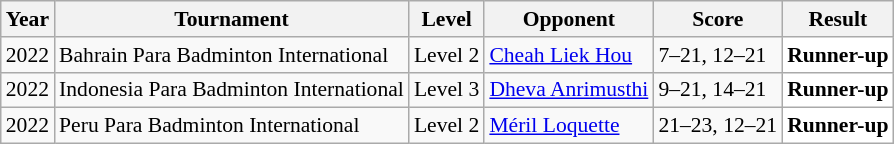<table class="sortable wikitable" style="font-size: 90%;">
<tr>
<th>Year</th>
<th>Tournament</th>
<th>Level</th>
<th>Opponent</th>
<th>Score</th>
<th>Result</th>
</tr>
<tr>
<td align="center">2022</td>
<td align="left">Bahrain Para Badminton International</td>
<td align="left">Level 2</td>
<td align="left"> <a href='#'>Cheah Liek Hou</a></td>
<td align="left">7–21, 12–21</td>
<td style="text-align:left; background:white"> <strong>Runner-up</strong></td>
</tr>
<tr>
<td align="center">2022</td>
<td align="left">Indonesia Para Badminton International</td>
<td align="left">Level 3</td>
<td align="left"> <a href='#'>Dheva Anrimusthi</a></td>
<td align="left">9–21, 14–21</td>
<td style="text-align:left; background:white"> <strong>Runner-up</strong></td>
</tr>
<tr>
<td align="center">2022</td>
<td align="left">Peru Para Badminton International</td>
<td align="left">Level 2</td>
<td align="left"> <a href='#'>Méril Loquette</a></td>
<td align="left">21–23, 12–21</td>
<td style="text-align:left; background:white"> <strong>Runner-up</strong></td>
</tr>
</table>
